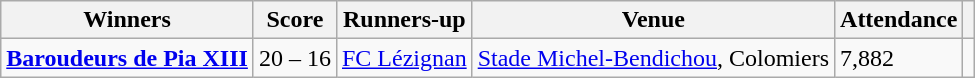<table class="wikitable">
<tr>
<th>Winners</th>
<th>Score</th>
<th>Runners-up</th>
<th>Venue</th>
<th>Attendance</th>
<th></th>
</tr>
<tr>
<td> <strong><a href='#'>Baroudeurs de Pia XIII</a></strong></td>
<td>20 – 16</td>
<td> <a href='#'>FC Lézignan</a></td>
<td><a href='#'>Stade Michel-Bendichou</a>, Colomiers</td>
<td>7,882</td>
<td></td>
</tr>
</table>
